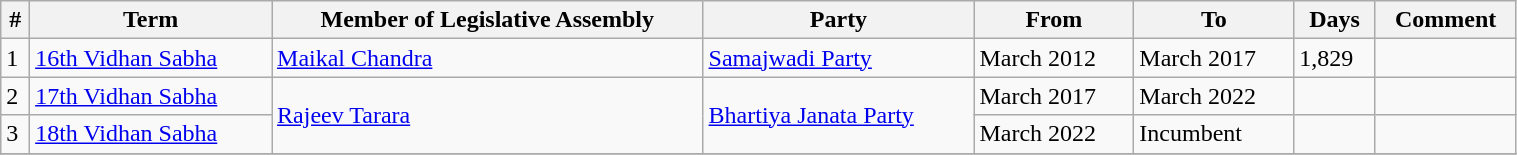<table class="wikitable plainrowheaders sortable" width="80%" style="font-size: x-big;">
<tr>
<th Scope=col>#</th>
<th scope=col>Term</th>
<th scope=col>Member of Legislative Assembly</th>
<th scope=col>Party</th>
<th scope=col>From</th>
<th scope=col>To</th>
<th scope=col>Days</th>
<th scope=col>Comment</th>
</tr>
<tr>
<td>1</td>
<td><a href='#'>16th Vidhan Sabha</a></td>
<td><a href='#'>Maikal Chandra</a></td>
<td><a href='#'>Samajwadi Party</a></td>
<td>March 2012</td>
<td>March 2017</td>
<td>1,829</td>
<td></td>
</tr>
<tr>
<td>2</td>
<td><a href='#'>17th Vidhan Sabha</a></td>
<td rowspan="2"><a href='#'>Rajeev Tarara</a></td>
<td rowspan="2"><a href='#'>Bhartiya Janata Party</a></td>
<td>March 2017</td>
<td>March 2022</td>
<td></td>
<td></td>
</tr>
<tr>
<td>3</td>
<td><a href='#'>18th Vidhan Sabha</a></td>
<td>March 2022</td>
<td>Incumbent</td>
<td></td>
<td></td>
</tr>
<tr>
</tr>
</table>
